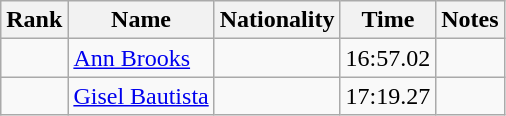<table class="wikitable sortable" style="text-align:center">
<tr>
<th>Rank</th>
<th>Name</th>
<th>Nationality</th>
<th>Time</th>
<th>Notes</th>
</tr>
<tr>
<td align=center></td>
<td align=left><a href='#'>Ann Brooks</a></td>
<td align=left></td>
<td>16:57.02</td>
<td></td>
</tr>
<tr>
<td align=center></td>
<td align=left><a href='#'>Gisel Bautista</a></td>
<td align=left></td>
<td>17:19.27</td>
<td></td>
</tr>
</table>
